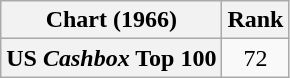<table class="wikitable plainrowheaders">
<tr>
<th>Chart (1966)</th>
<th>Rank</th>
</tr>
<tr>
<th scope="row">US <em>Cashbox</em> Top 100</th>
<td style="text-align:center;">72</td>
</tr>
</table>
